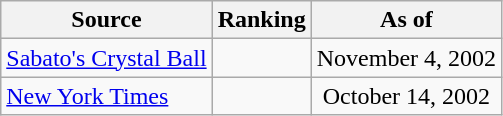<table class="wikitable" style="text-align:center">
<tr>
<th>Source</th>
<th>Ranking</th>
<th>As of</th>
</tr>
<tr>
<td align=left><a href='#'>Sabato's Crystal Ball</a></td>
<td></td>
<td>November 4, 2002</td>
</tr>
<tr>
<td align=left><a href='#'>New York Times</a></td>
<td></td>
<td>October 14, 2002</td>
</tr>
</table>
